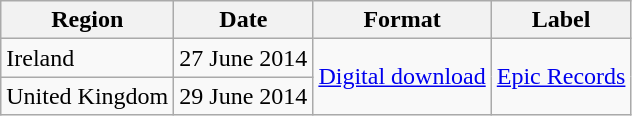<table class="wikitable sortable plainrowheaders">
<tr>
<th scope="col">Region</th>
<th scope="col">Date</th>
<th scope="col">Format</th>
<th scope="col">Label</th>
</tr>
<tr>
<td>Ireland</td>
<td>27 June 2014</td>
<td rowspan="2"><a href='#'>Digital download</a></td>
<td rowspan="2"><a href='#'>Epic Records</a></td>
</tr>
<tr>
<td>United Kingdom</td>
<td>29 June 2014</td>
</tr>
</table>
